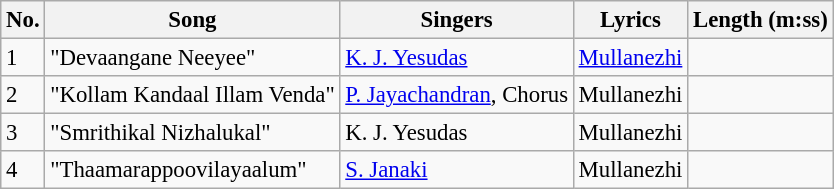<table class="wikitable" style="font-size:95%;">
<tr>
<th>No.</th>
<th>Song</th>
<th>Singers</th>
<th>Lyrics</th>
<th>Length (m:ss)</th>
</tr>
<tr>
<td>1</td>
<td>"Devaangane Neeyee"</td>
<td><a href='#'>K. J. Yesudas</a></td>
<td><a href='#'>Mullanezhi</a></td>
<td></td>
</tr>
<tr>
<td>2</td>
<td>"Kollam Kandaal Illam Venda"</td>
<td><a href='#'>P. Jayachandran</a>, Chorus</td>
<td>Mullanezhi</td>
<td></td>
</tr>
<tr>
<td>3</td>
<td>"Smrithikal Nizhalukal"</td>
<td>K. J. Yesudas</td>
<td>Mullanezhi</td>
<td></td>
</tr>
<tr>
<td>4</td>
<td>"Thaamarappoovilayaalum"</td>
<td><a href='#'>S. Janaki</a></td>
<td>Mullanezhi</td>
<td></td>
</tr>
</table>
